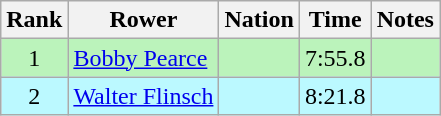<table class="wikitable" style="text-align:center">
<tr>
<th>Rank</th>
<th>Rower</th>
<th>Nation</th>
<th>Time</th>
<th>Notes</th>
</tr>
<tr bgcolor=bbf3bb>
<td>1</td>
<td align=left><a href='#'>Bobby Pearce</a></td>
<td align=left></td>
<td>7:55.8</td>
<td></td>
</tr>
<tr bgcolor=bbf9ff>
<td>2</td>
<td align=left><a href='#'>Walter Flinsch</a></td>
<td align=left></td>
<td>8:21.8</td>
<td></td>
</tr>
</table>
